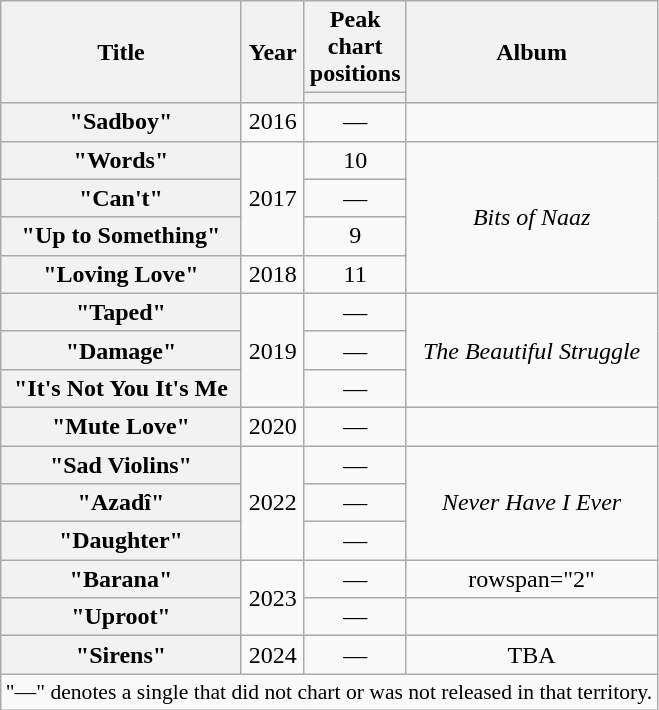<table class="wikitable plainrowheaders" style="text-align:center;">
<tr>
<th scope="col" rowspan="2">Title</th>
<th scope="col" rowspan="2">Year</th>
<th scope="col" colspan="1">Peak chart positions</th>
<th rowspan="2" style="width:10em;">Album</th>
</tr>
<tr>
<th scope="col" style="width:2.5em;font-size:90%;"><a href='#'></a></th>
</tr>
<tr>
<th scope="row">"Sadboy"</th>
<td>2016</td>
<td>—</td>
<td></td>
</tr>
<tr>
<th scope="row">"Words"</th>
<td rowspan="3">2017</td>
<td>10</td>
<td rowspan="4"><em>Bits of Naaz</em></td>
</tr>
<tr>
<th scope="row">"Can't"</th>
<td>—</td>
</tr>
<tr>
<th scope="row">"Up to Something"</th>
<td>9</td>
</tr>
<tr>
<th scope="row">"Loving Love"</th>
<td>2018</td>
<td>11</td>
</tr>
<tr>
<th scope="row">"Taped"</th>
<td rowspan="3">2019</td>
<td>—</td>
<td rowspan="3"><em>The Beautiful Struggle</em></td>
</tr>
<tr>
<th scope="row">"Damage"</th>
<td>—</td>
</tr>
<tr>
<th scope="row">"It's Not You It's Me</th>
<td>—</td>
</tr>
<tr>
<th scope="row">"Mute Love"</th>
<td>2020</td>
<td>—</td>
<td></td>
</tr>
<tr>
<th scope="row">"Sad Violins"</th>
<td rowspan="3">2022</td>
<td>—</td>
<td rowspan="3"><em>Never Have I Ever</em></td>
</tr>
<tr>
<th scope="row">"Azadî"</th>
<td>—</td>
</tr>
<tr>
<th scope="row">"Daughter"</th>
<td>—</td>
</tr>
<tr>
<th scope="row">"Barana"</th>
<td rowspan="2">2023</td>
<td>—</td>
<td>rowspan="2" </td>
</tr>
<tr>
<th scope="row">"Uproot"</th>
<td>—</td>
</tr>
<tr>
<th scope="row">"Sirens"</th>
<td>2024</td>
<td>—</td>
<td>TBA</td>
</tr>
<tr>
<td colspan="15" style="font-size:90%;">"—" denotes a single that did not chart or was not released in that territory.</td>
</tr>
</table>
